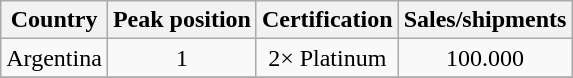<table class="wikitable">
<tr>
<th>Country</th>
<th>Peak position</th>
<th>Certification</th>
<th>Sales/shipments</th>
</tr>
<tr>
<td>Argentina</td>
<td align="center">1</td>
<td align="center">2× Platinum</td>
<td align="center">100.000</td>
</tr>
<tr>
</tr>
</table>
